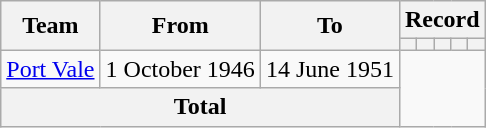<table class="wikitable" style="text-align: center">
<tr>
<th rowspan=2>Team</th>
<th rowspan=2>From</th>
<th rowspan=2>To</th>
<th colspan=5>Record</th>
</tr>
<tr>
<th></th>
<th></th>
<th></th>
<th></th>
<th></th>
</tr>
<tr>
<td align=left><a href='#'>Port Vale</a></td>
<td align=left>1 October 1946</td>
<td align=left>14 June 1951<br></td>
</tr>
<tr>
<th colspan=3>Total<br></th>
</tr>
</table>
